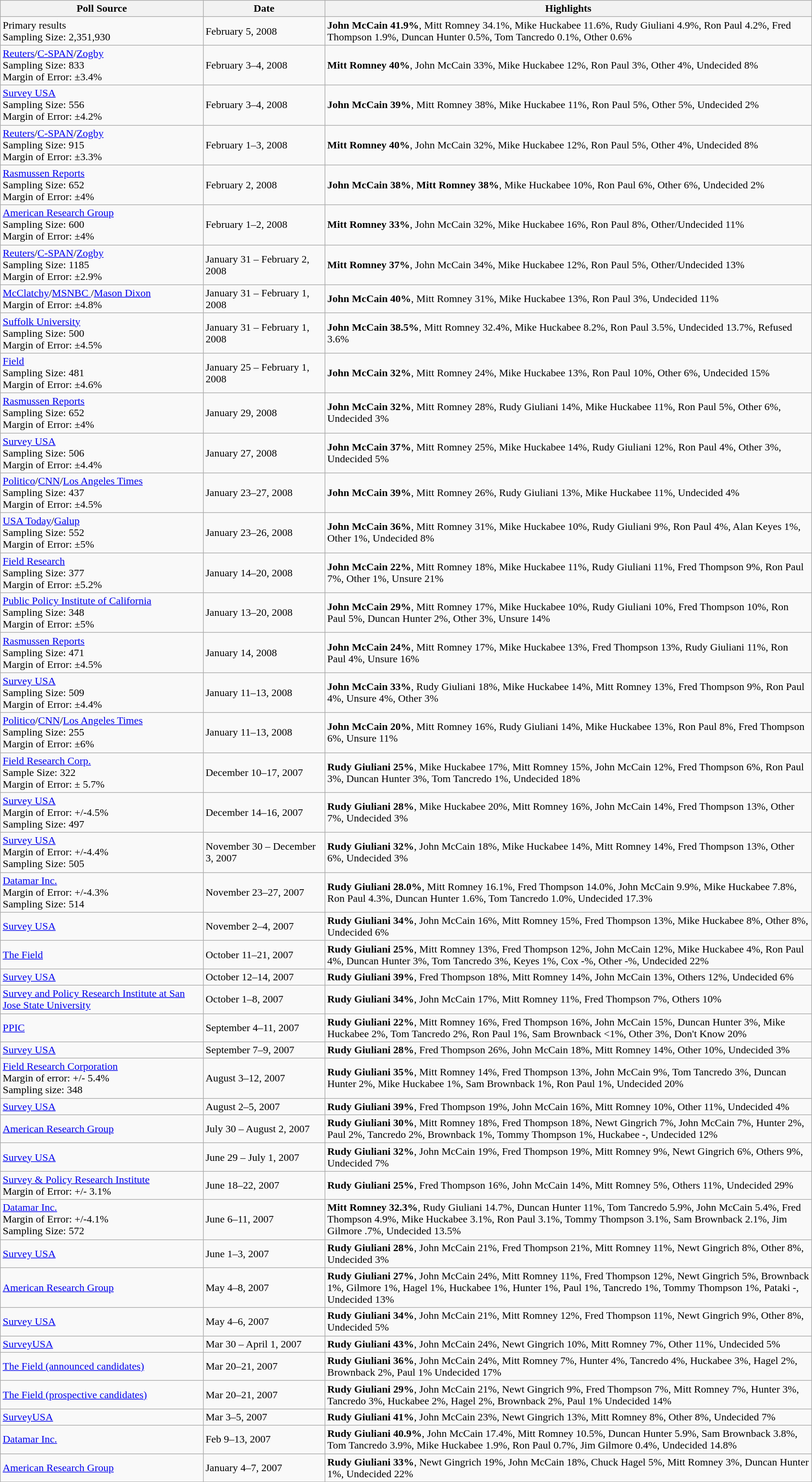<table class="wikitable sortable">
<tr>
<th width="25%">Poll Source</th>
<th width="15%">Date</th>
<th width="60%">Highlights</th>
</tr>
<tr>
<td>Primary results<br>Sampling Size: 2,351,930</td>
<td>February 5, 2008</td>
<td><strong>John McCain 41.9%</strong>, Mitt Romney 34.1%, Mike Huckabee 11.6%, Rudy Giuliani 4.9%, Ron Paul 4.2%, Fred Thompson 1.9%, Duncan Hunter 0.5%, Tom Tancredo 0.1%, Other 0.6%</td>
</tr>
<tr>
<td><a href='#'>Reuters</a>/<a href='#'>C-SPAN</a>/<a href='#'>Zogby</a><br>Sampling Size: 833<br>
Margin of Error: ±3.4%</td>
<td>February 3–4, 2008</td>
<td><strong>Mitt Romney 40%</strong>, John McCain 33%, Mike Huckabee 12%, Ron Paul 3%, Other 4%, Undecided 8%</td>
</tr>
<tr>
<td><a href='#'>Survey USA</a><br>Sampling Size: 556<br>
Margin of Error: ±4.2%</td>
<td>February 3–4, 2008</td>
<td><strong>John McCain 39%</strong>, Mitt Romney 38%, Mike Huckabee 11%, Ron Paul 5%, Other 5%, Undecided 2%</td>
</tr>
<tr>
<td><a href='#'>Reuters</a>/<a href='#'>C-SPAN</a>/<a href='#'>Zogby</a><br>Sampling Size: 915<br>
Margin of Error: ±3.3%</td>
<td>February 1–3, 2008</td>
<td><strong>Mitt Romney 40%</strong>, John McCain 32%, Mike Huckabee 12%, Ron Paul 5%, Other 4%, Undecided 8%</td>
</tr>
<tr>
<td><a href='#'>Rasmussen Reports</a><br>Sampling Size: 652<br>
Margin of Error: ±4%</td>
<td>February 2, 2008</td>
<td><strong>John McCain 38%</strong>, <strong>Mitt Romney 38%</strong>, Mike Huckabee 10%, Ron Paul 6%, Other 6%, Undecided 2%</td>
</tr>
<tr>
<td><a href='#'>American Research Group</a><br>Sampling Size: 600<br>
Margin of Error: ±4%</td>
<td>February 1–2, 2008</td>
<td><strong>Mitt Romney 33%</strong>, John McCain 32%, Mike Huckabee 16%, Ron Paul 8%, Other/Undecided 11%</td>
</tr>
<tr>
<td><a href='#'>Reuters</a>/<a href='#'>C-SPAN</a>/<a href='#'>Zogby</a><br>Sampling Size: 1185<br>
Margin of Error: ±2.9%</td>
<td>January 31 – February 2, 2008</td>
<td><strong>Mitt Romney 37%</strong>, John McCain 34%, Mike Huckabee 12%, Ron Paul 5%, Other/Undecided 13%</td>
</tr>
<tr>
<td><a href='#'>McClatchy</a>/<a href='#'>MSNBC </a>/<a href='#'>Mason Dixon</a><br>Margin of Error: ±4.8%</td>
<td>January 31 – February 1, 2008</td>
<td><strong>John McCain 40%</strong>, Mitt Romney 31%, Mike Huckabee 13%, Ron Paul 3%, Undecided 11%</td>
</tr>
<tr>
<td><a href='#'>Suffolk University</a><br>Sampling Size: 500<br>
Margin of Error: ±4.5%</td>
<td>January 31 – February 1, 2008</td>
<td><strong>John McCain 38.5%</strong>, Mitt Romney 32.4%, Mike Huckabee 8.2%, Ron Paul 3.5%, Undecided 13.7%, Refused 3.6%</td>
</tr>
<tr>
<td><a href='#'>Field</a><br>Sampling Size: 481<br>
Margin of Error: ±4.6%</td>
<td>January 25 – February 1, 2008</td>
<td><strong>John McCain 32%</strong>, Mitt Romney 24%, Mike Huckabee 13%, Ron Paul 10%, Other 6%, Undecided 15%</td>
</tr>
<tr>
<td><a href='#'>Rasmussen Reports</a><br>Sampling Size: 652<br>
Margin of Error: ±4%</td>
<td>January 29, 2008</td>
<td><strong>John McCain 32%</strong>, Mitt Romney 28%, Rudy Giuliani 14%, Mike Huckabee 11%, Ron Paul 5%, Other 6%, Undecided 3%</td>
</tr>
<tr>
<td><a href='#'>Survey USA</a><br>Sampling Size: 506<br>
Margin of Error: ±4.4%</td>
<td>January 27, 2008</td>
<td><strong>John McCain 37%</strong>, Mitt Romney 25%, Mike Huckabee 14%, Rudy Giuliani 12%, Ron Paul 4%, Other 3%, Undecided 5%</td>
</tr>
<tr>
<td><a href='#'>Politico</a>/<a href='#'>CNN</a>/<a href='#'>Los Angeles Times</a><br>Sampling Size: 437<br>
Margin of Error: ±4.5%</td>
<td>January 23–27, 2008</td>
<td><strong>John McCain 39%</strong>, Mitt Romney 26%, Rudy Giuliani 13%, Mike Huckabee 11%, Undecided 4%</td>
</tr>
<tr>
<td><a href='#'>USA Today</a>/<a href='#'>Galup</a><br>Sampling Size: 552<br>
Margin of Error: ±5%</td>
<td>January 23–26, 2008</td>
<td><strong>John McCain 36%</strong>, Mitt Romney 31%, Mike Huckabee 10%, Rudy Giuliani 9%, Ron Paul 4%, Alan Keyes 1%, Other 1%, Undecided 8%</td>
</tr>
<tr>
<td><a href='#'>Field Research</a><br>Sampling Size: 377<br>
Margin of Error: ±5.2%</td>
<td>January 14–20, 2008</td>
<td><strong>John McCain 22%</strong>, Mitt Romney 18%, Mike Huckabee 11%, Rudy Giuliani 11%, Fred Thompson 9%, Ron Paul 7%, Other 1%, Unsure 21%</td>
</tr>
<tr>
<td><a href='#'>Public Policy Institute of California</a><br>Sampling Size: 348<br>
Margin of Error: ±5%</td>
<td>January 13–20, 2008</td>
<td><strong>John McCain 29%</strong>, Mitt Romney 17%, Mike Huckabee 10%, Rudy Giuliani 10%, Fred Thompson 10%, Ron Paul 5%, Duncan Hunter 2%, Other 3%, Unsure 14%</td>
</tr>
<tr>
<td><a href='#'>Rasmussen Reports</a><br>Sampling Size: 471<br>
Margin of Error: ±4.5%</td>
<td>January 14, 2008</td>
<td><strong>John McCain 24%</strong>, Mitt Romney 17%, Mike Huckabee 13%, Fred Thompson 13%, Rudy Giuliani 11%, Ron Paul 4%, Unsure 16%</td>
</tr>
<tr>
<td><a href='#'>Survey USA</a><br>Sampling Size: 509<br>
Margin of Error: ±4.4%</td>
<td>January 11–13, 2008</td>
<td><strong>John McCain 33%</strong>, Rudy Giuliani 18%, Mike Huckabee 14%, Mitt Romney 13%, Fred Thompson 9%, Ron Paul 4%, Unsure 4%, Other 3%</td>
</tr>
<tr>
<td><a href='#'>Politico</a>/<a href='#'>CNN</a>/<a href='#'>Los Angeles Times</a><br>Sampling Size: 255<br>
Margin of Error: ±6%</td>
<td>January 11–13, 2008</td>
<td><strong>John McCain 20%</strong>, Mitt Romney 16%, Rudy Giuliani 14%, Mike Huckabee 13%, Ron Paul 8%, Fred Thompson 6%, Unsure 11%</td>
</tr>
<tr>
<td><a href='#'>Field Research Corp.</a><br>Sample Size: 322<br>
Margin of Error: ± 5.7%</td>
<td>December 10–17, 2007</td>
<td><strong>Rudy Giuliani 25%</strong>, Mike Huckabee 17%, Mitt Romney 15%, John McCain 12%, Fred Thompson 6%, Ron Paul 3%, Duncan Hunter 3%, Tom Tancredo 1%, Undecided 18%</td>
</tr>
<tr>
<td><a href='#'>Survey USA</a><br>Margin of Error: +/-4.5%<br>
Sampling Size: 497</td>
<td>December 14–16, 2007</td>
<td><strong>Rudy Giuliani 28%</strong>, Mike Huckabee 20%, Mitt Romney 16%, John McCain 14%, Fred Thompson 13%, Other 7%, Undecided 3%</td>
</tr>
<tr>
<td><a href='#'>Survey USA</a><br>Margin of Error: +/-4.4%<br>
Sampling Size: 505</td>
<td>November 30 – December 3, 2007</td>
<td><strong>Rudy Giuliani 32%</strong>, John McCain 18%, Mike Huckabee 14%, Mitt Romney 14%, Fred Thompson 13%, Other 6%, Undecided 3%</td>
</tr>
<tr>
<td><a href='#'>Datamar Inc.</a><br>Margin of Error: +/-4.3%<br>
Sampling Size: 514</td>
<td>November 23–27, 2007</td>
<td><strong>Rudy Giuliani 28.0%</strong>, Mitt Romney 16.1%, Fred Thompson 14.0%, John McCain 9.9%, Mike Huckabee 7.8%, Ron Paul 4.3%, Duncan Hunter 1.6%, Tom Tancredo 1.0%, Undecided 17.3%</td>
</tr>
<tr>
<td><a href='#'>Survey USA</a></td>
<td>November 2–4, 2007</td>
<td><strong>Rudy Giuliani 34%</strong>, John McCain 16%, Mitt Romney 15%, Fred Thompson 13%, Mike Huckabee 8%, Other 8%, Undecided 6%</td>
</tr>
<tr>
<td><a href='#'>The Field</a></td>
<td>October 11–21, 2007</td>
<td><strong>Rudy Giuliani 25%</strong>, Mitt Romney 13%, Fred Thompson 12%, John McCain 12%, Mike Huckabee 4%, Ron Paul 4%, Duncan Hunter 3%, Tom Tancredo 3%, Keyes 1%, Cox -%, Other -%, Undecided 22%</td>
</tr>
<tr>
<td><a href='#'>Survey USA</a></td>
<td>October 12–14, 2007</td>
<td><strong>Rudy Giuliani 39%</strong>, Fred Thompson 18%, Mitt Romney 14%, John McCain 13%, Others 12%, Undecided 6%</td>
</tr>
<tr>
<td><a href='#'>Survey and Policy Research Institute at San Jose State University</a></td>
<td>October 1–8, 2007</td>
<td><strong>Rudy Giuliani 34%</strong>, John McCain 17%, Mitt Romney 11%, Fred Thompson 7%, Others 10%</td>
</tr>
<tr>
<td><a href='#'>PPIC</a></td>
<td>September 4–11, 2007</td>
<td><strong>Rudy Giuliani 22%</strong>, Mitt Romney 16%, Fred Thompson 16%, John McCain 15%, Duncan Hunter 3%, Mike Huckabee 2%, Tom Tancredo 2%, Ron Paul 1%, Sam Brownback <1%, Other 3%, Don't Know 20%</td>
</tr>
<tr>
<td><a href='#'>Survey USA</a></td>
<td>September 7–9, 2007</td>
<td><strong>Rudy Giuliani 28%</strong>, Fred Thompson 26%, John McCain 18%, Mitt Romney 14%, Other 10%, Undecided 3%</td>
</tr>
<tr>
<td><a href='#'>Field Research Corporation</a><br>Margin of error: +/- 5.4%<br>
Sampling size: 348</td>
<td>August 3–12, 2007</td>
<td><strong>Rudy Giuliani 35%</strong>, Mitt Romney 14%, Fred Thompson 13%, John McCain 9%, Tom Tancredo 3%, Duncan Hunter 2%, Mike Huckabee 1%, Sam Brownback 1%, Ron Paul 1%, Undecided 20%</td>
</tr>
<tr>
<td><a href='#'>Survey USA</a></td>
<td>August 2–5, 2007</td>
<td><strong>Rudy Giuliani 39%</strong>, Fred Thompson 19%, John McCain 16%, Mitt Romney 10%, Other 11%, Undecided 4%</td>
</tr>
<tr>
<td><a href='#'>American Research Group</a></td>
<td>July 30 – August 2, 2007</td>
<td><strong>Rudy Giuliani 30%</strong>, Mitt Romney 18%, Fred Thompson 18%, Newt Gingrich 7%, John McCain 7%, Hunter 2%, Paul 2%, Tancredo 2%, Brownback 1%, Tommy Thompson 1%, Huckabee -, Undecided 12%</td>
</tr>
<tr>
<td><a href='#'>Survey USA</a></td>
<td>June 29 – July 1, 2007</td>
<td><strong>Rudy Giuliani 32%</strong>, John McCain 19%, Fred Thompson 19%, Mitt Romney 9%, Newt Gingrich 6%, Others 9%, Undecided 7%</td>
</tr>
<tr>
<td><a href='#'>Survey & Policy Research Institute</a><br>Margin of Error: +/- 3.1%</td>
<td>June 18–22, 2007</td>
<td><strong>Rudy Giuliani 25%</strong>, Fred Thompson 16%, John McCain 14%, Mitt Romney 5%, Others 11%, Undecided 29%</td>
</tr>
<tr>
<td><a href='#'>Datamar Inc.</a><br>Margin of Error: +/-4.1%<br>
Sampling Size: 572</td>
<td>June 6–11, 2007</td>
<td><strong>Mitt Romney 32.3%</strong>, Rudy Giuliani 14.7%, Duncan Hunter 11%, Tom Tancredo 5.9%, John McCain 5.4%, Fred Thompson 4.9%, Mike Huckabee 3.1%, Ron Paul 3.1%, Tommy Thompson 3.1%, Sam Brownback 2.1%, Jim Gilmore .7%, Undecided 13.5%</td>
</tr>
<tr>
<td><a href='#'>Survey USA</a></td>
<td>June 1–3, 2007</td>
<td><strong>Rudy Giuliani 28%</strong>, John McCain 21%, Fred Thompson 21%, Mitt Romney 11%, Newt Gingrich 8%, Other 8%, Undecided 3%</td>
</tr>
<tr>
<td><a href='#'>American Research Group</a></td>
<td>May 4–8, 2007</td>
<td><strong>Rudy Giuliani 27%</strong>, John McCain 24%, Mitt Romney 11%, Fred Thompson 12%, Newt Gingrich 5%, Brownback 1%, Gilmore 1%, Hagel 1%, Huckabee 1%, Hunter 1%, Paul 1%, Tancredo 1%, Tommy Thompson 1%, Pataki -, Undecided 13%</td>
</tr>
<tr>
<td><a href='#'>Survey USA</a></td>
<td>May 4–6, 2007</td>
<td><strong>Rudy Giuliani 34%</strong>, John McCain 21%, Mitt Romney 12%, Fred Thompson 11%, Newt Gingrich 9%, Other 8%, Undecided 5%</td>
</tr>
<tr>
<td><a href='#'>SurveyUSA</a></td>
<td>Mar 30 – April 1, 2007</td>
<td><strong>Rudy Giuliani 43%</strong>, John McCain 24%, Newt Gingrich 10%, Mitt Romney 7%, Other 11%, Undecided 5%</td>
</tr>
<tr>
<td><a href='#'>The Field (announced candidates)</a></td>
<td>Mar 20–21, 2007</td>
<td><strong>Rudy Giuliani 36%</strong>, John McCain 24%, Mitt Romney 7%, Hunter 4%, Tancredo 4%, Huckabee 3%, Hagel 2%, Brownback 2%, Paul 1% Undecided 17%</td>
</tr>
<tr>
<td><a href='#'>The Field (prospective candidates)</a></td>
<td>Mar 20–21, 2007</td>
<td><strong>Rudy Giuliani 29%</strong>, John McCain 21%, Newt Gingrich 9%, Fred Thompson 7%, Mitt Romney 7%, Hunter 3%, Tancredo 3%, Huckabee 2%, Hagel 2%, Brownback 2%, Paul 1% Undecided 14%</td>
</tr>
<tr>
<td><a href='#'>SurveyUSA</a></td>
<td>Mar 3–5, 2007</td>
<td><strong>Rudy Giuliani 41%</strong>, John McCain 23%, Newt Gingrich 13%, Mitt Romney 8%, Other 8%, Undecided 7%</td>
</tr>
<tr>
<td><a href='#'>Datamar Inc.</a></td>
<td>Feb 9–13, 2007</td>
<td><strong>Rudy Giuliani 40.9%</strong>, John McCain 17.4%, Mitt Romney 10.5%, Duncan Hunter 5.9%, Sam Brownback 3.8%, Tom Tancredo 3.9%, Mike Huckabee 1.9%, Ron Paul 0.7%, Jim Gilmore 0.4%, Undecided 14.8%</td>
</tr>
<tr>
<td><a href='#'>American Research Group</a></td>
<td>January 4–7, 2007</td>
<td><strong>Rudy Giuliani 33%</strong>, Newt Gingrich 19%, John McCain 18%, Chuck Hagel 5%, Mitt Romney 3%, Duncan Hunter 1%, Undecided 22%</td>
</tr>
</table>
